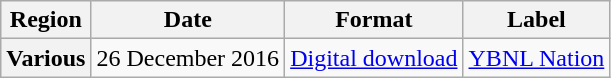<table class="wikitable plainrowheaders">
<tr>
<th scope="col">Region</th>
<th scope="col">Date</th>
<th scope="col">Format</th>
<th scope="col">Label</th>
</tr>
<tr>
<th scope="row">Various</th>
<td>26 December 2016</td>
<td><a href='#'>Digital download</a></td>
<td><a href='#'>YBNL Nation</a></td>
</tr>
</table>
